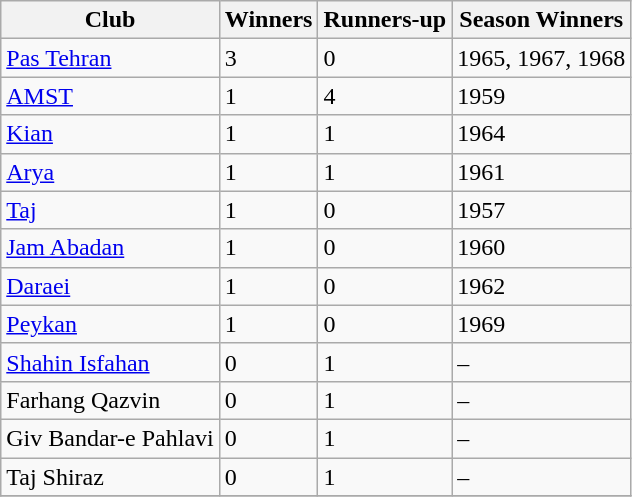<table class="wikitable">
<tr>
<th>Club</th>
<th>Winners</th>
<th>Runners-up</th>
<th>Season Winners</th>
</tr>
<tr>
<td><a href='#'>Pas Tehran</a></td>
<td>3</td>
<td>0</td>
<td>1965, 1967, 1968</td>
</tr>
<tr>
<td><a href='#'>AMST</a></td>
<td>1</td>
<td>4</td>
<td>1959</td>
</tr>
<tr>
<td><a href='#'>Kian</a></td>
<td>1</td>
<td>1</td>
<td>1964</td>
</tr>
<tr>
<td><a href='#'>Arya</a></td>
<td>1</td>
<td>1</td>
<td>1961</td>
</tr>
<tr>
<td><a href='#'>Taj</a></td>
<td>1</td>
<td>0</td>
<td>1957</td>
</tr>
<tr>
<td><a href='#'>Jam Abadan</a></td>
<td>1</td>
<td>0</td>
<td>1960</td>
</tr>
<tr>
<td><a href='#'>Daraei</a></td>
<td>1</td>
<td>0</td>
<td>1962</td>
</tr>
<tr>
<td><a href='#'>Peykan</a></td>
<td>1</td>
<td>0</td>
<td>1969</td>
</tr>
<tr>
<td><a href='#'>Shahin Isfahan</a></td>
<td>0</td>
<td>1</td>
<td>–</td>
</tr>
<tr>
<td>Farhang Qazvin</td>
<td>0</td>
<td>1</td>
<td>–</td>
</tr>
<tr>
<td>Giv Bandar-e Pahlavi</td>
<td>0</td>
<td>1</td>
<td>–</td>
</tr>
<tr>
<td>Taj Shiraz</td>
<td>0</td>
<td>1</td>
<td>–</td>
</tr>
<tr>
</tr>
</table>
